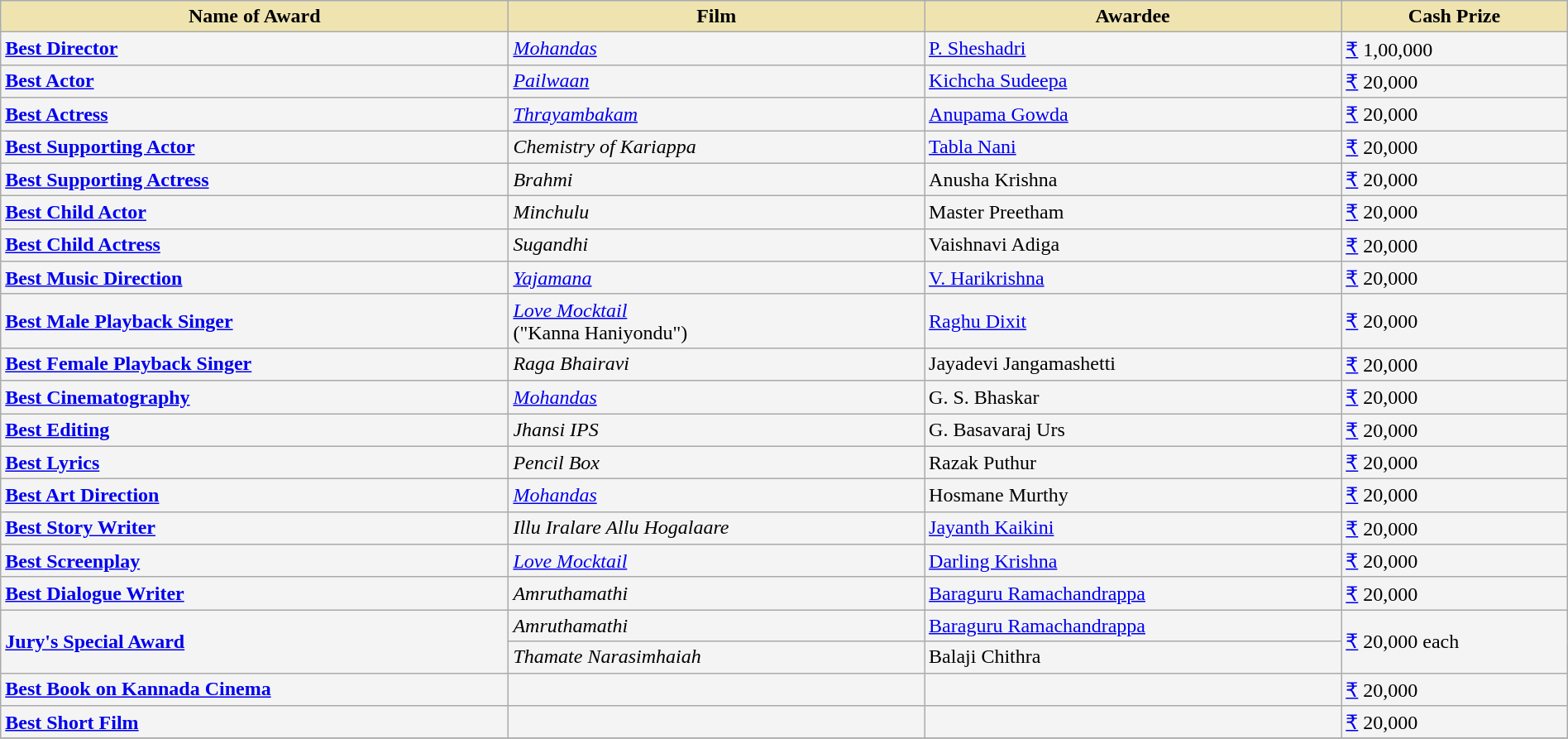<table class="wikitable" style="width:100%;">
<tr>
<th style="background-color:#EFE4B0;">Name of Award</th>
<th style="background-color:#EFE4B0;">Film</th>
<th style="background-color:#EFE4B0;">Awardee</th>
<th style="background-color:#EFE4B0;">Cash Prize</th>
</tr>
<tr style="background-color:#F4F4F4">
<td><strong><a href='#'>Best Director</a></strong></td>
<td><em><a href='#'>Mohandas</a></em></td>
<td><a href='#'>P. Sheshadri</a></td>
<td><a href='#'>₹</a> 1,00,000</td>
</tr>
<tr style="background-color:#F4F4F4">
<td><strong><a href='#'>Best Actor</a></strong></td>
<td><em><a href='#'>Pailwaan</a></em></td>
<td><a href='#'>Kichcha Sudeepa</a></td>
<td><a href='#'>₹</a> 20,000</td>
</tr>
<tr style="background-color:#F4F4F4">
<td><strong><a href='#'>Best Actress</a></strong></td>
<td><em><a href='#'>Thrayambakam</a></em></td>
<td><a href='#'>Anupama Gowda</a></td>
<td><a href='#'>₹</a> 20,000</td>
</tr>
<tr style="background-color:#F4F4F4">
<td><strong><a href='#'>Best Supporting Actor</a></strong></td>
<td><em>Chemistry of Kariappa</em></td>
<td><a href='#'>Tabla Nani</a></td>
<td><a href='#'>₹</a> 20,000</td>
</tr>
<tr style="background-color:#F4F4F4">
<td><strong><a href='#'>Best Supporting Actress</a></strong></td>
<td><em>Brahmi</em></td>
<td>Anusha Krishna</td>
<td><a href='#'>₹</a> 20,000</td>
</tr>
<tr style="background-color:#F4F4F4">
<td><strong><a href='#'>Best Child Actor</a></strong></td>
<td><em>Minchulu</em></td>
<td>Master Preetham</td>
<td><a href='#'>₹</a> 20,000</td>
</tr>
<tr style="background-color:#F4F4F4">
<td><strong><a href='#'>Best Child Actress</a></strong></td>
<td><em>Sugandhi</em></td>
<td>Vaishnavi Adiga</td>
<td><a href='#'>₹</a> 20,000</td>
</tr>
<tr style="background-color:#F4F4F4">
<td><strong><a href='#'>Best Music Direction</a></strong></td>
<td><em><a href='#'>Yajamana</a></em></td>
<td><a href='#'>V. Harikrishna</a></td>
<td><a href='#'>₹</a> 20,000</td>
</tr>
<tr style="background-color:#F4F4F4">
<td><strong><a href='#'>Best Male Playback Singer</a></strong></td>
<td><em><a href='#'>Love Mocktail</a></em><br>("Kanna Haniyondu")</td>
<td><a href='#'>Raghu Dixit</a></td>
<td><a href='#'>₹</a> 20,000</td>
</tr>
<tr style="background-color:#F4F4F4">
<td><strong><a href='#'>Best Female Playback Singer</a></strong></td>
<td><em>Raga Bhairavi</em><br></td>
<td>Jayadevi Jangamashetti</td>
<td><a href='#'>₹</a> 20,000</td>
</tr>
<tr style="background-color:#F4F4F4">
<td><strong><a href='#'>Best Cinematography</a></strong></td>
<td><em><a href='#'>Mohandas</a></em></td>
<td>G. S. Bhaskar</td>
<td><a href='#'>₹</a> 20,000</td>
</tr>
<tr style="background-color:#F4F4F4">
<td><strong><a href='#'>Best Editing</a></strong></td>
<td><em>Jhansi IPS</em></td>
<td>G. Basavaraj Urs</td>
<td><a href='#'>₹</a> 20,000</td>
</tr>
<tr style="background-color:#F4F4F4">
<td><strong><a href='#'>Best Lyrics</a></strong></td>
<td><em>Pencil Box</em></td>
<td>Razak Puthur</td>
<td><a href='#'>₹</a> 20,000</td>
</tr>
<tr style="background-color:#F4F4F4">
<td><strong><a href='#'>Best Art Direction</a></strong></td>
<td><em><a href='#'>Mohandas</a></em></td>
<td>Hosmane Murthy</td>
<td><a href='#'>₹</a> 20,000</td>
</tr>
<tr style="background-color:#F4F4F4">
<td><strong><a href='#'>Best Story Writer</a></strong></td>
<td><em>Illu Iralare Allu Hogalaare</em></td>
<td><a href='#'>Jayanth Kaikini</a></td>
<td><a href='#'>₹</a> 20,000</td>
</tr>
<tr style="background-color:#F4F4F4">
<td><strong><a href='#'>Best Screenplay</a></strong></td>
<td><em><a href='#'>Love Mocktail</a></em></td>
<td><a href='#'>Darling Krishna</a></td>
<td><a href='#'>₹</a> 20,000</td>
</tr>
<tr style="background-color:#F4F4F4">
<td><strong><a href='#'>Best Dialogue Writer</a></strong></td>
<td><em>Amruthamathi</em></td>
<td><a href='#'>Baraguru Ramachandrappa</a></td>
<td><a href='#'>₹</a> 20,000</td>
</tr>
<tr style="background-color:#F4F4F4">
<td rowspan="2"><strong><a href='#'>Jury's Special Award</a></strong></td>
<td><em>Amruthamathi</em></td>
<td><a href='#'>Baraguru Ramachandrappa</a></td>
<td rowspan="2"><a href='#'>₹</a> 20,000 each</td>
</tr>
<tr style="background-color:#F4F4F4">
<td><em>Thamate Narasimhaiah</em></td>
<td>Balaji Chithra</td>
</tr>
<tr style="background-color:#F4F4F4">
<td><strong><a href='#'>Best Book on Kannada Cinema</a></strong></td>
<td></td>
<td></td>
<td><a href='#'>₹</a> 20,000</td>
</tr>
<tr style="background-color:#F4F4F4">
<td><strong><a href='#'>Best Short Film</a></strong></td>
<td></td>
<td></td>
<td><a href='#'>₹</a> 20,000</td>
</tr>
<tr>
</tr>
</table>
